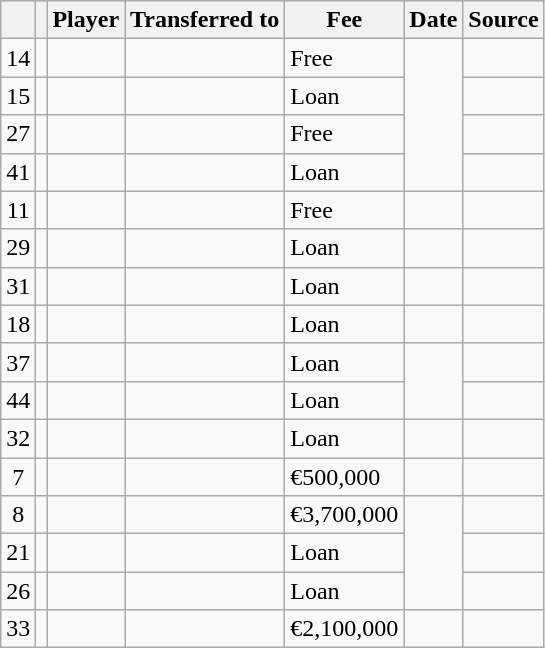<table class="wikitable plainrowheaders sortable">
<tr>
<th></th>
<th></th>
<th scope=col>Player</th>
<th>Transferred to</th>
<th !scope=col; style="width: 65px;">Fee</th>
<th scope=col>Date</th>
<th scope=col>Source</th>
</tr>
<tr>
<td align=center>14</td>
<td align=center></td>
<td></td>
<td></td>
<td>Free</td>
<td rowspan=4></td>
<td></td>
</tr>
<tr>
<td align=center>15</td>
<td align=center></td>
<td></td>
<td></td>
<td>Loan</td>
<td></td>
</tr>
<tr>
<td align=center>27</td>
<td align=center></td>
<td></td>
<td></td>
<td>Free</td>
<td></td>
</tr>
<tr>
<td align=center>41</td>
<td align=center></td>
<td></td>
<td></td>
<td>Loan</td>
<td></td>
</tr>
<tr>
<td align=center>11</td>
<td align=center></td>
<td></td>
<td></td>
<td>Free</td>
<td></td>
<td></td>
</tr>
<tr>
<td align=center>29</td>
<td align=center></td>
<td></td>
<td></td>
<td>Loan</td>
<td></td>
<td></td>
</tr>
<tr>
<td align=center>31</td>
<td align=center></td>
<td></td>
<td></td>
<td>Loan</td>
<td></td>
<td></td>
</tr>
<tr>
<td align=center>18</td>
<td align=center></td>
<td></td>
<td></td>
<td>Loan</td>
<td></td>
<td></td>
</tr>
<tr>
<td align=center>37</td>
<td align=center></td>
<td></td>
<td></td>
<td>Loan</td>
<td rowspan=2></td>
<td></td>
</tr>
<tr>
<td align=center>44</td>
<td align=center></td>
<td></td>
<td></td>
<td>Loan</td>
<td></td>
</tr>
<tr>
<td align=center>32</td>
<td align=center></td>
<td></td>
<td></td>
<td>Loan</td>
<td></td>
<td></td>
</tr>
<tr>
<td align=center>7</td>
<td align=center></td>
<td></td>
<td></td>
<td>€500,000</td>
<td></td>
<td></td>
</tr>
<tr>
<td align=center>8</td>
<td align=center></td>
<td></td>
<td></td>
<td>€3,700,000</td>
<td rowspan=3></td>
<td></td>
</tr>
<tr>
<td align=center>21</td>
<td align=center></td>
<td></td>
<td></td>
<td>Loan</td>
<td></td>
</tr>
<tr>
<td align=center>26</td>
<td align=center></td>
<td></td>
<td></td>
<td>Loan</td>
<td></td>
</tr>
<tr>
<td align=center>33</td>
<td align=center></td>
<td></td>
<td></td>
<td>€2,100,000</td>
<td></td>
<td></td>
</tr>
</table>
